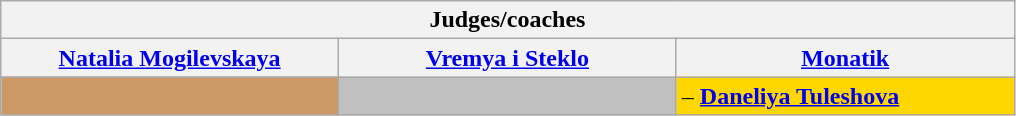<table class="wikitable" text=align:center>
<tr>
<th colspan=4 style="width:95%;">Judges/coaches</th>
</tr>
<tr>
<th style="width:23%;" scope="col"><a href='#'>Natalia Mogilevskaya</a></th>
<th style="width:23%;" scope="col"><a href='#'>Vremya i Steklo</a></th>
<th style="width:23%;" scope="col"><a href='#'>Monatik</a></th>
</tr>
<tr>
<td style="background:#cc9966"><br></td>
<td style="background:silver"><br></td>
<td style="background:gold">– <strong><a href='#'>Daneliya Tuleshova</a></strong><br></td>
</tr>
</table>
